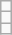<table class="wikitable">
<tr>
<td></td>
</tr>
<tr>
<td></td>
</tr>
<tr>
<td></td>
</tr>
</table>
